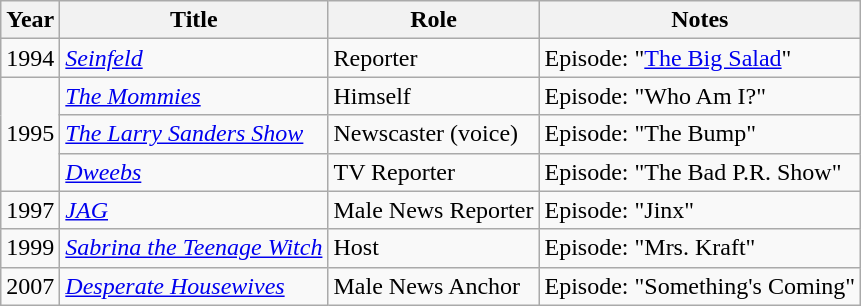<table class="wikitable">
<tr>
<th>Year</th>
<th>Title</th>
<th>Role</th>
<th>Notes</th>
</tr>
<tr>
<td>1994</td>
<td><em><a href='#'>Seinfeld</a></em></td>
<td>Reporter</td>
<td>Episode: "<a href='#'>The Big Salad</a>"</td>
</tr>
<tr>
<td rowspan="3">1995</td>
<td><em><a href='#'>The Mommies</a></em></td>
<td>Himself</td>
<td>Episode: "Who Am I?"</td>
</tr>
<tr>
<td><em><a href='#'>The Larry Sanders Show</a></em></td>
<td>Newscaster (voice)</td>
<td>Episode: "The Bump"</td>
</tr>
<tr>
<td><em><a href='#'>Dweebs</a></em></td>
<td>TV Reporter</td>
<td>Episode: "The Bad P.R. Show"</td>
</tr>
<tr>
<td>1997</td>
<td><em><a href='#'>JAG</a></em></td>
<td>Male News Reporter</td>
<td>Episode: "Jinx"</td>
</tr>
<tr>
<td>1999</td>
<td><em><a href='#'>Sabrina the Teenage Witch</a></em></td>
<td>Host</td>
<td>Episode: "Mrs. Kraft"</td>
</tr>
<tr>
<td>2007</td>
<td><em><a href='#'>Desperate Housewives</a></em></td>
<td>Male News Anchor</td>
<td>Episode: "Something's Coming"</td>
</tr>
</table>
